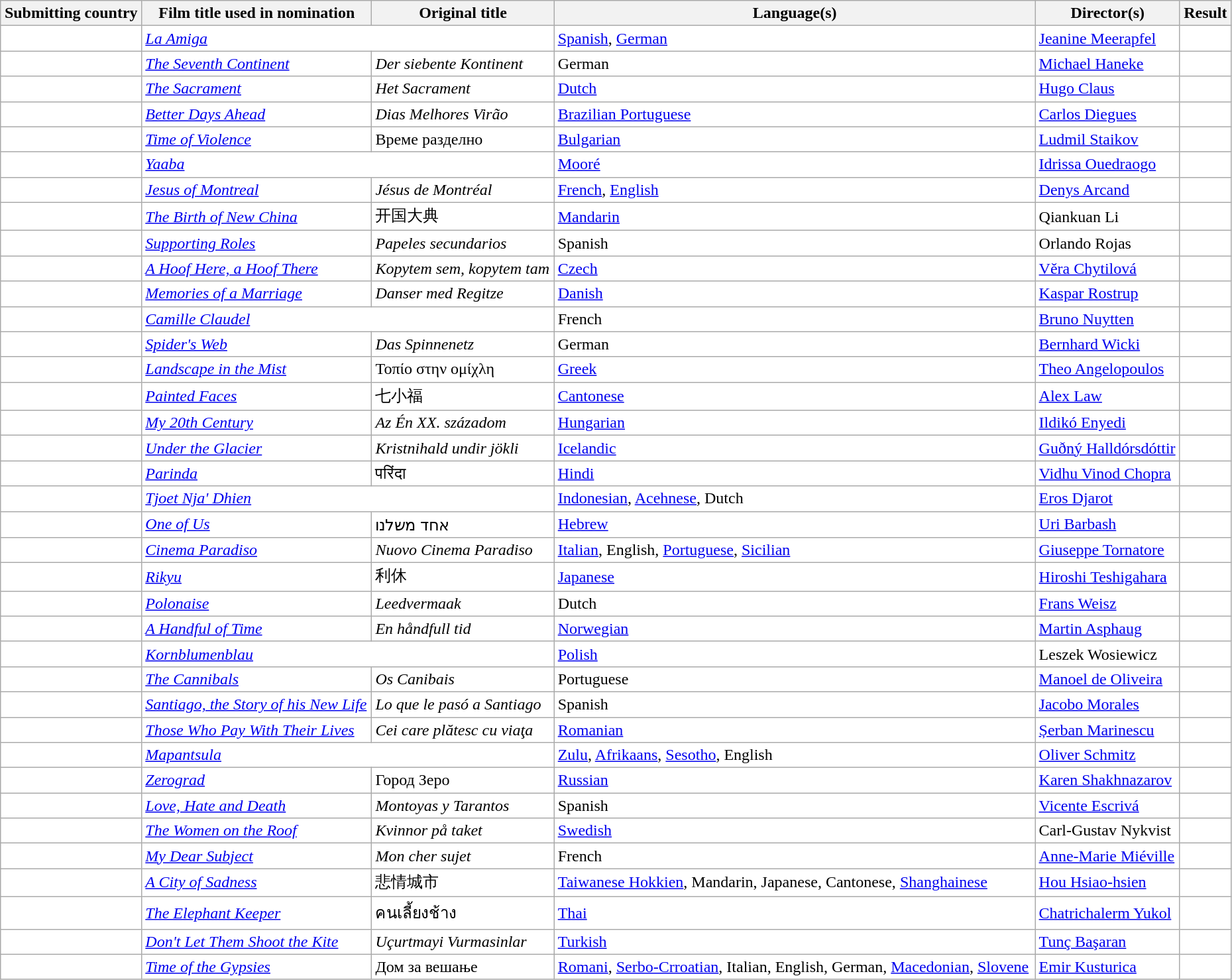<table class="wikitable sortable" width="98%" style="background:#ffffff;">
<tr>
<th>Submitting country</th>
<th>Film title used in nomination</th>
<th>Original title</th>
<th>Language(s)</th>
<th>Director(s)</th>
<th>Result</th>
</tr>
<tr>
<td></td>
<td colspan="2"><em><a href='#'>La Amiga</a></em></td>
<td><a href='#'>Spanish</a>, <a href='#'>German</a></td>
<td><a href='#'>Jeanine Meerapfel</a></td>
<td></td>
</tr>
<tr>
<td></td>
<td><em><a href='#'>The Seventh Continent</a></em></td>
<td><em>Der siebente Kontinent</em></td>
<td>German</td>
<td><a href='#'>Michael Haneke</a></td>
<td></td>
</tr>
<tr>
<td></td>
<td><em><a href='#'>The Sacrament</a></em></td>
<td><em>Het Sacrament</em></td>
<td><a href='#'>Dutch</a></td>
<td><a href='#'>Hugo Claus</a></td>
<td></td>
</tr>
<tr>
<td></td>
<td><em><a href='#'>Better Days Ahead</a></em></td>
<td><em>Dias Melhores Virão</em></td>
<td><a href='#'>Brazilian Portuguese</a></td>
<td><a href='#'>Carlos Diegues</a></td>
<td></td>
</tr>
<tr>
<td></td>
<td><em><a href='#'>Time of Violence</a></em></td>
<td>Време разделно</td>
<td><a href='#'>Bulgarian</a></td>
<td><a href='#'>Ludmil Staikov</a></td>
<td></td>
</tr>
<tr>
<td></td>
<td colspan="2"><em><a href='#'>Yaaba</a></em></td>
<td><a href='#'>Mooré</a></td>
<td><a href='#'>Idrissa Ouedraogo</a></td>
<td></td>
</tr>
<tr>
<td></td>
<td><em><a href='#'>Jesus of Montreal</a></em></td>
<td><em>Jésus de Montréal</em></td>
<td><a href='#'>French</a>, <a href='#'>English</a></td>
<td><a href='#'>Denys Arcand</a></td>
<td></td>
</tr>
<tr>
<td></td>
<td><em><a href='#'>The Birth of New China</a></em></td>
<td>开国大典</td>
<td><a href='#'>Mandarin</a></td>
<td>Qiankuan Li</td>
<td></td>
</tr>
<tr>
<td></td>
<td><em><a href='#'>Supporting Roles</a></em></td>
<td><em>Papeles secundarios</em></td>
<td>Spanish</td>
<td>Orlando Rojas</td>
<td></td>
</tr>
<tr>
<td></td>
<td><em><a href='#'>A Hoof Here, a Hoof There</a></em></td>
<td><em>Kopytem sem, kopytem tam</em></td>
<td><a href='#'>Czech</a></td>
<td><a href='#'>Věra Chytilová</a></td>
<td></td>
</tr>
<tr>
<td></td>
<td><em><a href='#'>Memories of a Marriage</a></em></td>
<td><em>Danser med Regitze</em></td>
<td><a href='#'>Danish</a></td>
<td><a href='#'>Kaspar Rostrup</a></td>
<td></td>
</tr>
<tr>
<td></td>
<td colspan="2"><em><a href='#'>Camille Claudel</a></em></td>
<td>French</td>
<td><a href='#'>Bruno Nuytten</a></td>
<td></td>
</tr>
<tr>
<td></td>
<td><em><a href='#'>Spider's Web</a></em></td>
<td><em>Das Spinnenetz</em></td>
<td>German</td>
<td><a href='#'>Bernhard Wicki</a></td>
<td></td>
</tr>
<tr>
<td></td>
<td><em><a href='#'>Landscape in the Mist</a></em></td>
<td>Τοπίο στην ομίχλη</td>
<td><a href='#'>Greek</a></td>
<td><a href='#'>Theo Angelopoulos</a></td>
<td></td>
</tr>
<tr>
<td></td>
<td><em><a href='#'>Painted Faces</a></em></td>
<td>七小福</td>
<td><a href='#'>Cantonese</a></td>
<td><a href='#'>Alex Law</a></td>
<td></td>
</tr>
<tr>
<td></td>
<td><em><a href='#'>My 20th Century</a></em></td>
<td><em>Az Én XX. századom</em></td>
<td><a href='#'>Hungarian</a></td>
<td><a href='#'>Ildikó Enyedi</a></td>
<td></td>
</tr>
<tr>
<td></td>
<td><em><a href='#'>Under the Glacier</a></em></td>
<td><em>Kristnihald undir jökli</em></td>
<td><a href='#'>Icelandic</a></td>
<td><a href='#'>Guðný Halldórsdóttir</a></td>
<td></td>
</tr>
<tr>
<td></td>
<td><em><a href='#'>Parinda</a></em></td>
<td>परिंदा</td>
<td><a href='#'>Hindi</a></td>
<td><a href='#'>Vidhu Vinod Chopra</a></td>
<td></td>
</tr>
<tr>
<td></td>
<td colspan="2"><em><a href='#'>Tjoet Nja' Dhien</a></em></td>
<td><a href='#'>Indonesian</a>, <a href='#'>Acehnese</a>, Dutch</td>
<td><a href='#'>Eros Djarot</a></td>
<td></td>
</tr>
<tr>
<td></td>
<td><em><a href='#'>One of Us</a></em></td>
<td>אחד משלנו</td>
<td><a href='#'>Hebrew</a></td>
<td><a href='#'>Uri Barbash</a></td>
<td></td>
</tr>
<tr>
<td></td>
<td><em><a href='#'>Cinema Paradiso</a></em></td>
<td><em>Nuovo Cinema Paradiso</em></td>
<td><a href='#'>Italian</a>, English, <a href='#'>Portuguese</a>, <a href='#'>Sicilian</a></td>
<td><a href='#'>Giuseppe Tornatore</a></td>
<td></td>
</tr>
<tr>
<td></td>
<td><em><a href='#'>Rikyu</a></em></td>
<td>利休</td>
<td><a href='#'>Japanese</a></td>
<td><a href='#'>Hiroshi Teshigahara</a></td>
<td></td>
</tr>
<tr>
<td></td>
<td><em><a href='#'>Polonaise</a></em></td>
<td><em>Leedvermaak</em></td>
<td>Dutch</td>
<td><a href='#'>Frans Weisz</a></td>
<td></td>
</tr>
<tr>
<td></td>
<td><em><a href='#'>A Handful of Time</a></em></td>
<td><em>En håndfull tid</em></td>
<td><a href='#'>Norwegian</a></td>
<td><a href='#'>Martin Asphaug</a></td>
<td></td>
</tr>
<tr>
<td></td>
<td colspan="2"><em><a href='#'>Kornblumenblau</a></em></td>
<td><a href='#'>Polish</a></td>
<td>Leszek Wosiewicz</td>
<td></td>
</tr>
<tr>
<td></td>
<td><em><a href='#'>The Cannibals</a></em></td>
<td><em>Os Canibais</em></td>
<td>Portuguese</td>
<td><a href='#'>Manoel de Oliveira</a></td>
<td></td>
</tr>
<tr>
<td></td>
<td><em><a href='#'>Santiago, the Story of his New Life</a></em></td>
<td><em>Lo que le pasó a Santiago</em></td>
<td>Spanish</td>
<td><a href='#'>Jacobo Morales</a></td>
<td></td>
</tr>
<tr>
<td></td>
<td><em><a href='#'>Those Who Pay With Their Lives</a></em></td>
<td><em>Cei care plătesc cu viaţa</em></td>
<td><a href='#'>Romanian</a></td>
<td><a href='#'>Șerban Marinescu</a></td>
<td></td>
</tr>
<tr>
<td></td>
<td colspan="2"><em><a href='#'>Mapantsula</a></em></td>
<td><a href='#'>Zulu</a>, <a href='#'>Afrikaans</a>, <a href='#'>Sesotho</a>, English</td>
<td><a href='#'>Oliver Schmitz</a></td>
<td></td>
</tr>
<tr>
<td></td>
<td><em><a href='#'>Zerograd</a></em></td>
<td>Город Зеро</td>
<td><a href='#'>Russian</a></td>
<td><a href='#'>Karen Shakhnazarov</a></td>
<td></td>
</tr>
<tr>
<td></td>
<td><em><a href='#'>Love, Hate and Death</a></em></td>
<td><em>Montoyas y Tarantos</em></td>
<td>Spanish</td>
<td><a href='#'>Vicente Escrivá</a></td>
<td></td>
</tr>
<tr>
<td></td>
<td><em><a href='#'>The Women on the Roof</a></em></td>
<td><em>Kvinnor på taket</em></td>
<td><a href='#'>Swedish</a></td>
<td>Carl-Gustav Nykvist</td>
<td></td>
</tr>
<tr>
<td></td>
<td><em><a href='#'>My Dear Subject</a></em></td>
<td><em>Mon cher sujet</em></td>
<td>French</td>
<td><a href='#'>Anne-Marie Miéville</a></td>
<td></td>
</tr>
<tr>
<td></td>
<td><em><a href='#'>A City of Sadness</a></em></td>
<td>悲情城市</td>
<td><a href='#'>Taiwanese Hokkien</a>, Mandarin, Japanese, Cantonese, <a href='#'>Shanghainese</a></td>
<td><a href='#'>Hou Hsiao-hsien</a></td>
<td></td>
</tr>
<tr>
<td></td>
<td><em><a href='#'>The Elephant Keeper</a></em></td>
<td>คนเลี้ยงช้าง</td>
<td><a href='#'>Thai</a></td>
<td><a href='#'>Chatrichalerm Yukol</a></td>
<td></td>
</tr>
<tr>
<td></td>
<td><em><a href='#'>Don't Let Them Shoot the Kite</a></em></td>
<td><em>Uçurtmayi Vurmasinlar</em></td>
<td><a href='#'>Turkish</a></td>
<td><a href='#'>Tunç Başaran</a></td>
<td></td>
</tr>
<tr>
<td></td>
<td><em><a href='#'>Time of the Gypsies</a></em></td>
<td>Дом за вешање</td>
<td><a href='#'>Romani</a>, <a href='#'>Serbo-Crroatian</a>, Italian, English, German, <a href='#'>Macedonian</a>, <a href='#'>Slovene</a></td>
<td><a href='#'>Emir Kusturica</a></td>
<td></td>
</tr>
</table>
